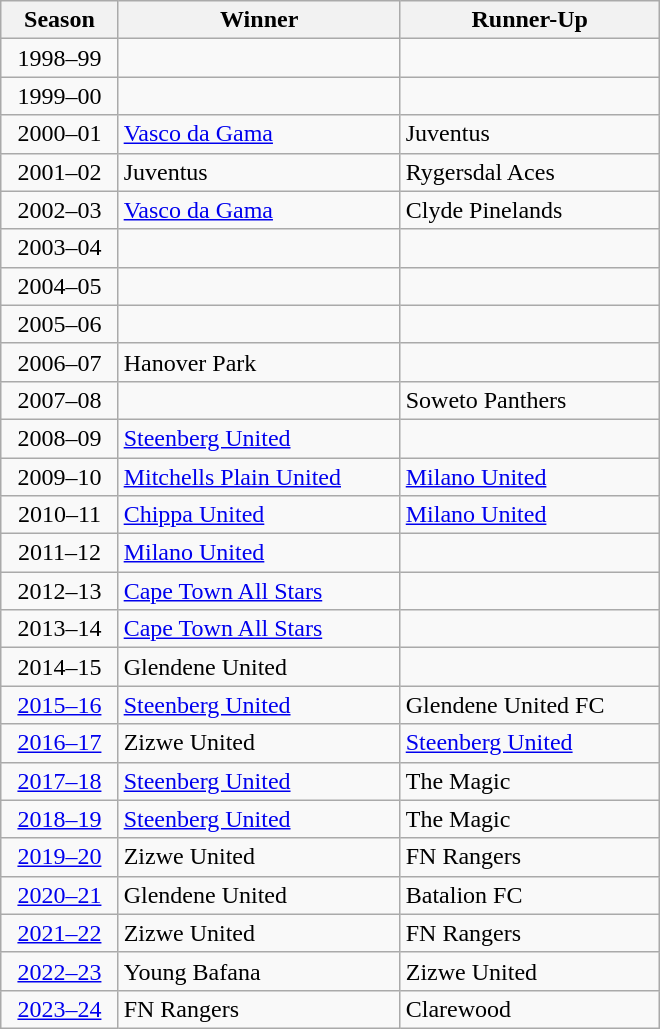<table class="wikitable" width="440px";>
<tr>
<th>Season</th>
<th>Winner</th>
<th>Runner-Up</th>
</tr>
<tr>
<td align="center">1998–99</td>
<td></td>
<td></td>
</tr>
<tr>
<td align="center">1999–00</td>
<td></td>
<td></td>
</tr>
<tr>
<td align="center">2000–01</td>
<td><a href='#'>Vasco da Gama</a></td>
<td>Juventus</td>
</tr>
<tr>
<td align="center">2001–02</td>
<td>Juventus</td>
<td>Rygersdal Aces</td>
</tr>
<tr>
<td align="center">2002–03</td>
<td><a href='#'>Vasco da Gama</a></td>
<td>Clyde Pinelands</td>
</tr>
<tr ←>
<td align="center">2003–04</td>
<td></td>
<td></td>
</tr>
<tr>
<td align="center">2004–05</td>
<td></td>
<td></td>
</tr>
<tr>
<td align="center">2005–06</td>
<td></td>
<td></td>
</tr>
<tr>
<td align="center">2006–07</td>
<td>Hanover Park</td>
<td></td>
</tr>
<tr>
<td align="center">2007–08</td>
<td></td>
<td>Soweto Panthers</td>
</tr>
<tr>
<td align="center">2008–09</td>
<td><a href='#'>Steenberg United</a></td>
<td></td>
</tr>
<tr>
<td align="center">2009–10</td>
<td><a href='#'>Mitchells Plain United</a></td>
<td><a href='#'>Milano United</a></td>
</tr>
<tr>
<td align="center">2010–11</td>
<td><a href='#'>Chippa United</a></td>
<td><a href='#'>Milano United</a></td>
</tr>
<tr>
<td align="center">2011–12</td>
<td><a href='#'>Milano United</a></td>
<td></td>
</tr>
<tr>
<td align="center">2012–13</td>
<td><a href='#'>Cape Town All Stars</a></td>
<td></td>
</tr>
<tr>
<td align="center">2013–14</td>
<td><a href='#'>Cape Town All Stars</a></td>
<td></td>
</tr>
<tr>
<td align="center">2014–15</td>
<td>Glendene United</td>
<td></td>
</tr>
<tr>
<td align="center"><a href='#'>2015–16</a></td>
<td><a href='#'>Steenberg United</a></td>
<td>Glendene United FC</td>
</tr>
<tr>
<td align="center"><a href='#'>2016–17</a></td>
<td>Zizwe United</td>
<td><a href='#'>Steenberg United</a></td>
</tr>
<tr>
<td align="center"><a href='#'>2017–18</a></td>
<td><a href='#'>Steenberg United</a></td>
<td>The Magic</td>
</tr>
<tr>
<td align="center"><a href='#'>2018–19</a></td>
<td><a href='#'>Steenberg United</a></td>
<td>The Magic</td>
</tr>
<tr>
<td align="center"><a href='#'>2019–20</a></td>
<td>Zizwe United</td>
<td>FN Rangers</td>
</tr>
<tr>
<td align="center"><a href='#'>2020–21</a></td>
<td>Glendene United</td>
<td>Batalion FC</td>
</tr>
<tr>
<td align="center"><a href='#'>2021–22</a></td>
<td>Zizwe United</td>
<td>FN Rangers</td>
</tr>
<tr>
<td align="center"><a href='#'>2022–23</a></td>
<td>Young Bafana</td>
<td>Zizwe United</td>
</tr>
<tr>
<td align="center"><a href='#'>2023–24</a></td>
<td>FN Rangers</td>
<td>Clarewood</td>
</tr>
</table>
